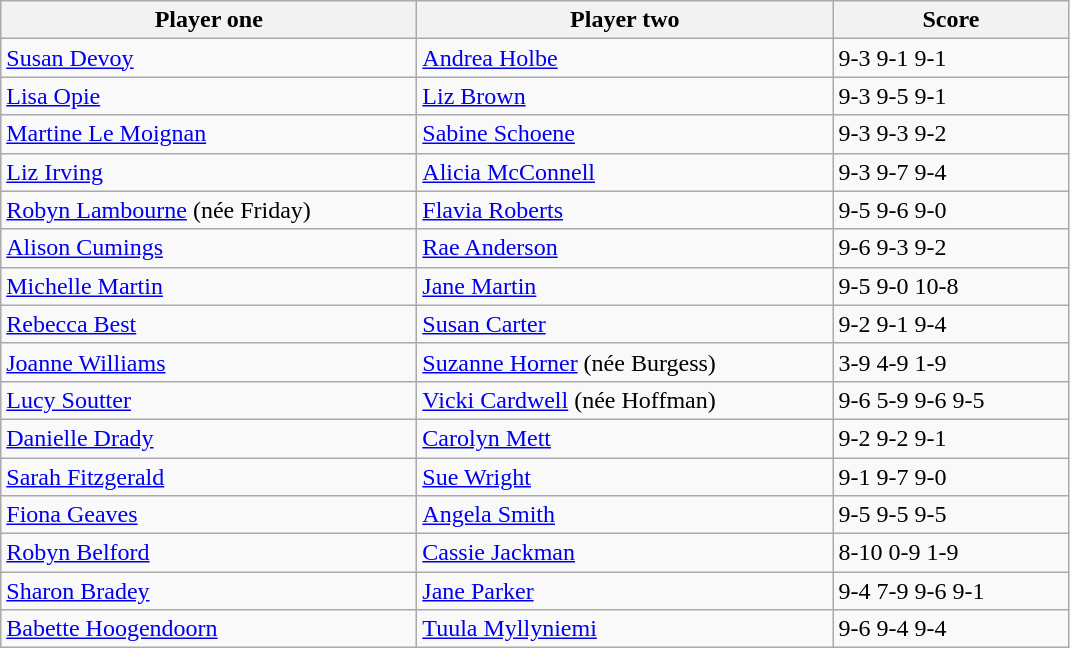<table class="wikitable">
<tr>
<th width=270>Player one</th>
<th width=270>Player two</th>
<th width=150>Score</th>
</tr>
<tr>
<td> <a href='#'>Susan Devoy</a></td>
<td> <a href='#'>Andrea Holbe</a></td>
<td>9-3 9-1 9-1</td>
</tr>
<tr>
<td> <a href='#'>Lisa Opie</a></td>
<td> <a href='#'>Liz Brown</a></td>
<td>9-3 9-5 9-1</td>
</tr>
<tr>
<td> <a href='#'>Martine Le Moignan</a></td>
<td> <a href='#'>Sabine Schoene</a></td>
<td>9-3 9-3 9-2</td>
</tr>
<tr>
<td> <a href='#'>Liz Irving</a></td>
<td> <a href='#'>Alicia McConnell</a></td>
<td>9-3 9-7 9-4</td>
</tr>
<tr>
<td> <a href='#'>Robyn Lambourne</a> (née Friday)</td>
<td> <a href='#'>Flavia Roberts</a></td>
<td>9-5 9-6 9-0</td>
</tr>
<tr>
<td> <a href='#'>Alison Cumings</a></td>
<td> <a href='#'>Rae Anderson</a></td>
<td>9-6 9-3 9-2</td>
</tr>
<tr>
<td> <a href='#'>Michelle Martin</a></td>
<td> <a href='#'>Jane Martin</a></td>
<td>9-5 9-0 10-8</td>
</tr>
<tr>
<td> <a href='#'>Rebecca Best</a></td>
<td> <a href='#'>Susan Carter</a></td>
<td>9-2 9-1 9-4</td>
</tr>
<tr>
<td> <a href='#'>Joanne Williams</a></td>
<td> <a href='#'>Suzanne Horner</a> (née Burgess)</td>
<td>3-9 4-9 1-9</td>
</tr>
<tr>
<td> <a href='#'>Lucy Soutter</a></td>
<td> <a href='#'>Vicki Cardwell</a> (née Hoffman)</td>
<td>9-6 5-9 9-6 9-5</td>
</tr>
<tr>
<td> <a href='#'>Danielle Drady</a></td>
<td> <a href='#'>Carolyn Mett</a></td>
<td>9-2 9-2 9-1</td>
</tr>
<tr>
<td> <a href='#'>Sarah Fitzgerald</a></td>
<td> <a href='#'>Sue Wright</a></td>
<td>9-1 9-7 9-0</td>
</tr>
<tr>
<td> <a href='#'>Fiona Geaves</a></td>
<td> <a href='#'>Angela Smith</a></td>
<td>9-5 9-5 9-5</td>
</tr>
<tr>
<td> <a href='#'>Robyn Belford</a></td>
<td> <a href='#'>Cassie Jackman</a></td>
<td>8-10 0-9 1-9</td>
</tr>
<tr>
<td> <a href='#'>Sharon Bradey</a></td>
<td> <a href='#'>Jane Parker</a></td>
<td>9-4 7-9 9-6 9-1</td>
</tr>
<tr>
<td> <a href='#'>Babette Hoogendoorn</a></td>
<td> <a href='#'>Tuula Myllyniemi</a></td>
<td>9-6 9-4 9-4</td>
</tr>
</table>
